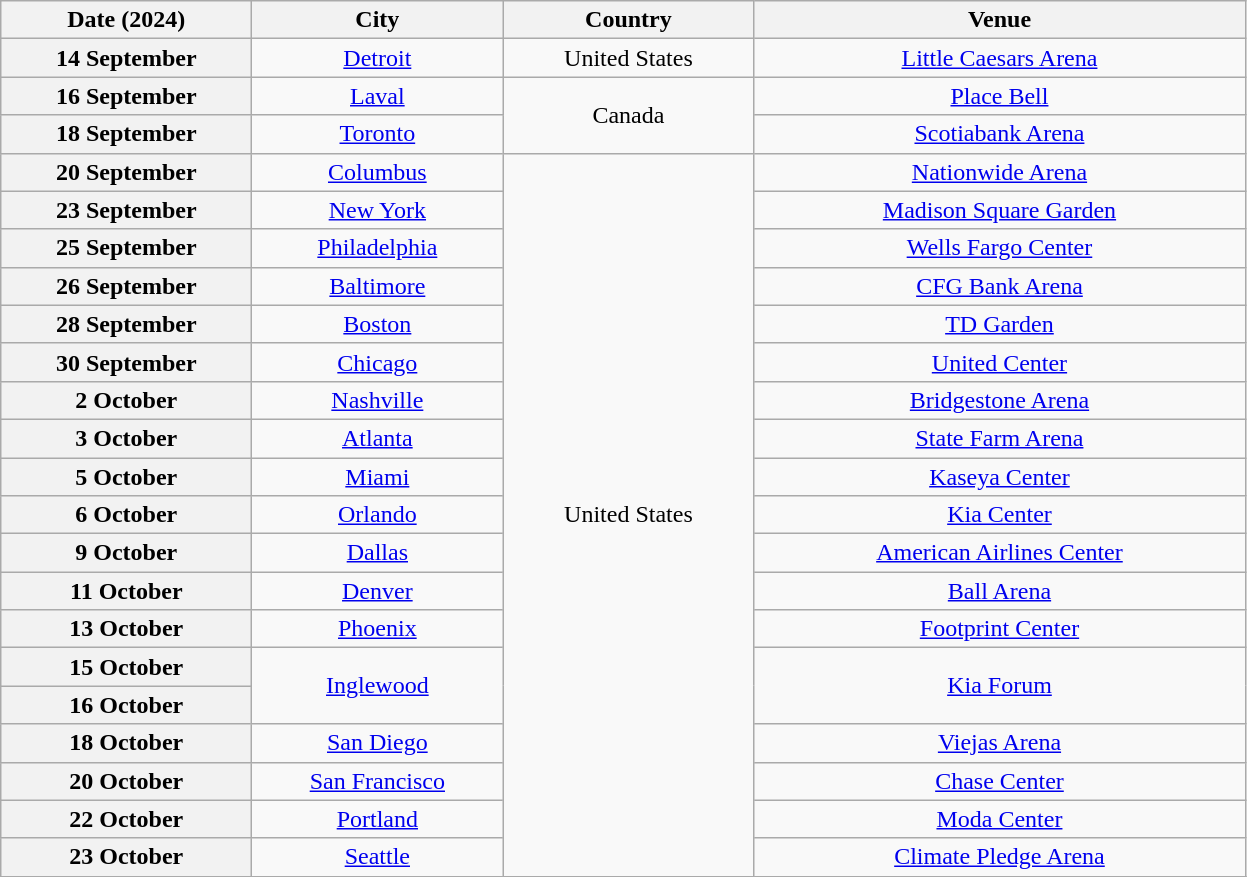<table class="wikitable plainrowheaders" style="text-align:center;">
<tr>
<th scope="col" style="width:10em;">Date (2024)</th>
<th scope="col" style="width:10em;">City</th>
<th scope="col" style="width:10em;">Country</th>
<th scope="col" style="width:20em;">Venue</th>
</tr>
<tr>
<th scope="row" style="text-align:center;">14 September</th>
<td><a href='#'>Detroit</a></td>
<td>United States</td>
<td><a href='#'>Little Caesars Arena</a></td>
</tr>
<tr>
<th scope="row" style="text-align:center;">16 September</th>
<td><a href='#'>Laval</a></td>
<td rowspan="2">Canada</td>
<td><a href='#'>Place Bell</a></td>
</tr>
<tr>
<th scope="row" style="text-align:center;">18 September</th>
<td><a href='#'>Toronto</a></td>
<td><a href='#'>Scotiabank Arena</a></td>
</tr>
<tr>
<th scope="row" style="text-align:center;">20 September</th>
<td><a href='#'>Columbus</a></td>
<td rowspan="19">United States</td>
<td><a href='#'>Nationwide Arena</a></td>
</tr>
<tr>
<th scope="row" style="text-align:center;">23 September</th>
<td><a href='#'>New York</a></td>
<td><a href='#'>Madison Square Garden</a></td>
</tr>
<tr>
<th scope="row" style="text-align:center;">25 September</th>
<td><a href='#'>Philadelphia</a></td>
<td><a href='#'>Wells Fargo Center</a></td>
</tr>
<tr>
<th scope="row" style="text-align:center;">26 September</th>
<td><a href='#'>Baltimore</a></td>
<td><a href='#'>CFG Bank Arena</a></td>
</tr>
<tr>
<th scope="row" style="text-align:center;">28 September</th>
<td><a href='#'>Boston</a></td>
<td><a href='#'>TD Garden</a></td>
</tr>
<tr>
<th scope="row" style="text-align:center;">30 September</th>
<td><a href='#'>Chicago</a></td>
<td><a href='#'>United Center</a></td>
</tr>
<tr>
<th scope="row" style="text-align:center;">2 October</th>
<td><a href='#'>Nashville</a></td>
<td><a href='#'>Bridgestone Arena</a></td>
</tr>
<tr>
<th scope="row" style="text-align:center;">3 October</th>
<td><a href='#'>Atlanta</a></td>
<td><a href='#'>State Farm Arena</a></td>
</tr>
<tr>
<th scope="row" style="text-align:center;">5 October</th>
<td><a href='#'>Miami</a></td>
<td><a href='#'>Kaseya Center</a></td>
</tr>
<tr>
<th scope="row" style="text-align:center;">6 October</th>
<td><a href='#'>Orlando</a></td>
<td><a href='#'>Kia Center</a></td>
</tr>
<tr>
<th scope="row" style="text-align:center;">9 October</th>
<td><a href='#'>Dallas</a></td>
<td><a href='#'>American Airlines Center</a></td>
</tr>
<tr>
<th scope="row" style="text-align:center;">11  October</th>
<td><a href='#'>Denver</a></td>
<td><a href='#'>Ball Arena</a></td>
</tr>
<tr>
<th scope="row" style="text-align:center;">13  October</th>
<td><a href='#'>Phoenix</a></td>
<td><a href='#'>Footprint Center</a></td>
</tr>
<tr>
<th scope="row" style="text-align:center;">15 October</th>
<td rowspan="2"><a href='#'>Inglewood</a></td>
<td rowspan="2"><a href='#'>Kia Forum</a></td>
</tr>
<tr>
<th scope="row" style="text-align:center;">16 October</th>
</tr>
<tr>
<th scope="row" style="text-align:center;">18 October</th>
<td><a href='#'>San Diego</a></td>
<td><a href='#'>Viejas Arena</a></td>
</tr>
<tr>
<th scope="row" style="text-align:center;">20 October</th>
<td><a href='#'>San Francisco</a></td>
<td><a href='#'>Chase Center</a></td>
</tr>
<tr>
<th scope="row" style="text-align:center;">22 October</th>
<td><a href='#'>Portland</a></td>
<td><a href='#'>Moda Center</a></td>
</tr>
<tr>
<th scope="row" style="text-align:center;">23 October</th>
<td><a href='#'>Seattle</a></td>
<td><a href='#'>Climate Pledge Arena</a></td>
</tr>
<tr>
</tr>
</table>
